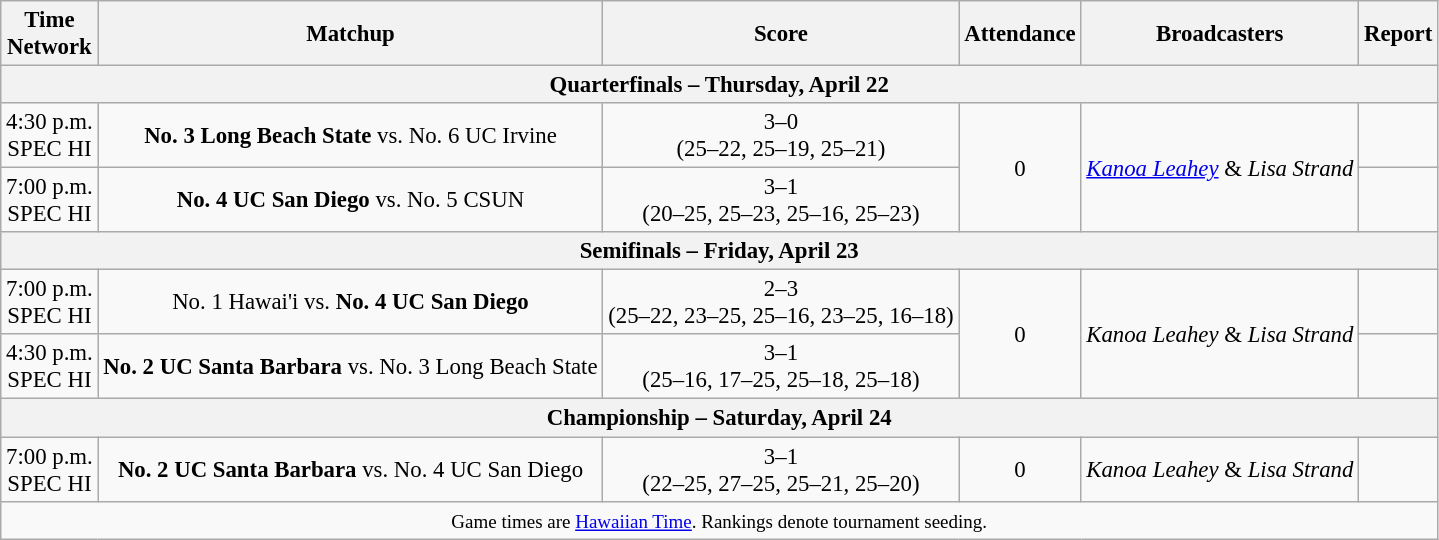<table class="wikitable" style="font-size: 95%;text-align:center">
<tr>
<th>Time<br>Network</th>
<th>Matchup</th>
<th>Score</th>
<th>Attendance</th>
<th>Broadcasters</th>
<th>Report</th>
</tr>
<tr>
<th colspan=6>Quarterfinals – Thursday, April 22</th>
</tr>
<tr>
<td>4:30 p.m.<br>SPEC HI</td>
<td><strong>No. 3 Long Beach State</strong> vs. No. 6 UC Irvine</td>
<td>3–0<br>(25–22, 25–19, 25–21)</td>
<td rowspan=2>0</td>
<td rowspan=2><em><a href='#'>Kanoa Leahey</a></em> & <em>Lisa Strand</em></td>
<td></td>
</tr>
<tr>
<td>7:00 p.m.<br>SPEC HI</td>
<td><strong>No. 4 UC San Diego</strong> vs. No. 5 CSUN</td>
<td>3–1<br>(20–25, 25–23, 25–16, 25–23)</td>
<td></td>
</tr>
<tr>
<th colspan=6>Semifinals – Friday, April 23</th>
</tr>
<tr>
<td>7:00 p.m.<br>SPEC HI</td>
<td>No. 1 Hawai'i vs. <strong>No. 4 UC San Diego</strong></td>
<td>2–3<br>(25–22, 23–25, 25–16, 23–25, 16–18)</td>
<td rowspan=2>0</td>
<td rowspan=2><em>Kanoa Leahey</em> & <em>Lisa Strand</em></td>
<td></td>
</tr>
<tr>
<td>4:30 p.m.<br>SPEC HI</td>
<td><strong>No. 2 UC Santa Barbara</strong> vs. No. 3 Long Beach State</td>
<td>3–1<br>(25–16, 17–25, 25–18, 25–18)</td>
<td></td>
</tr>
<tr>
<th colspan=6>Championship – Saturday, April 24</th>
</tr>
<tr>
<td>7:00 p.m.<br>SPEC HI</td>
<td><strong>No. 2 UC Santa Barbara</strong> vs. No. 4 UC San Diego</td>
<td>3–1<br>(22–25, 27–25, 25–21, 25–20)</td>
<td>0</td>
<td><em>Kanoa Leahey</em> & <em>Lisa Strand</em></td>
<td></td>
</tr>
<tr>
<td colspan=6><small>Game times are <a href='#'>Hawaiian Time</a>. Rankings denote tournament seeding.</small></td>
</tr>
</table>
